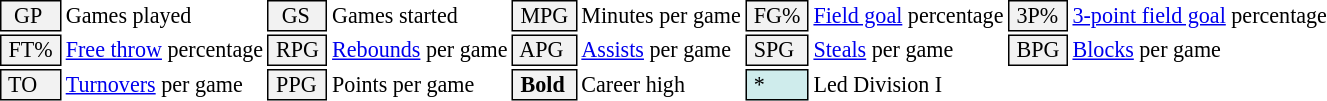<table class="toccolours" style="font-size: 92%; white-space: nowrap;">
<tr>
<td style="background-color: #F2F2F2; border: 1px solid black;">  GP</td>
<td>Games played</td>
<td style="background-color: #F2F2F2; border: 1px solid black">  GS </td>
<td>Games started</td>
<td style="background-color: #F2F2F2; border: 1px solid black"> MPG </td>
<td>Minutes per game</td>
<td style="background-color: #F2F2F2; border: 1px solid black;"> FG% </td>
<td><a href='#'>Field goal</a> percentage</td>
<td style="background-color: #F2F2F2; border: 1px solid black"> 3P% </td>
<td><a href='#'>3-point field goal</a> percentage</td>
</tr>
<tr>
<td style="background-color: #F2F2F2; border: 1px solid black"> FT% </td>
<td><a href='#'>Free throw</a> percentage</td>
<td style="background-color: #F2F2F2; border: 1px solid black;"> RPG </td>
<td><a href='#'>Rebounds</a> per game</td>
<td style="background-color: #F2F2F2; border: 1px solid black"> APG </td>
<td><a href='#'>Assists</a> per game</td>
<td style="background-color: #F2F2F2; border: 1px solid black"> SPG </td>
<td><a href='#'>Steals</a> per game</td>
<td style="background-color: #F2F2F2; border: 1px solid black;"> BPG </td>
<td><a href='#'>Blocks</a> per game</td>
</tr>
<tr>
<td style="background-color: #F2F2F2; border: 1px solid black"> TO </td>
<td><a href='#'>Turnovers</a> per game</td>
<td style="background-color: #F2F2F2; border: 1px solid black"> PPG </td>
<td>Points per game</td>
<td style="background-color: #F2F2F2; border: 1px solid black"> <strong>Bold</strong> </td>
<td>Career high</td>
<td style="background-color: #cfecec; border: 1px solid black"> * </td>
<td>Led Division I</td>
</tr>
</table>
